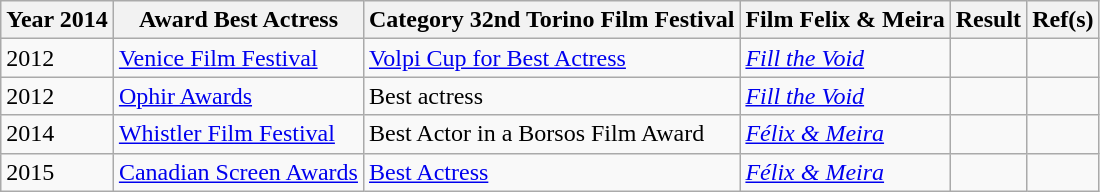<table class="wikitable">
<tr>
<th>Year 2014</th>
<th>Award Best Actress</th>
<th>Category 32nd Torino Film Festival</th>
<th>Film Felix & Meira</th>
<th>Result</th>
<th>Ref(s)</th>
</tr>
<tr>
<td>2012</td>
<td><a href='#'>Venice Film Festival</a></td>
<td><a href='#'>Volpi Cup for Best Actress</a></td>
<td><em><a href='#'>Fill the Void</a></em></td>
<td></td>
<td></td>
</tr>
<tr>
<td>2012</td>
<td><a href='#'>Ophir Awards</a></td>
<td>Best actress</td>
<td><em><a href='#'>Fill the Void</a></em></td>
<td></td>
<td></td>
</tr>
<tr>
<td>2014</td>
<td><a href='#'>Whistler Film Festival</a></td>
<td>Best Actor in a Borsos Film Award</td>
<td><em><a href='#'>Félix & Meira</a></em></td>
<td></td>
<td></td>
</tr>
<tr>
<td>2015</td>
<td><a href='#'>Canadian Screen Awards</a></td>
<td><a href='#'>Best Actress</a></td>
<td><em><a href='#'>Félix & Meira</a></em></td>
<td></td>
<td></td>
</tr>
</table>
